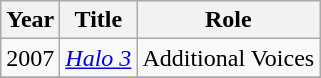<table class="wikitable sortable">
<tr>
<th>Year</th>
<th>Title</th>
<th>Role</th>
</tr>
<tr>
<td>2007</td>
<td><em><a href='#'>Halo 3</a></em></td>
<td>Additional Voices</td>
</tr>
<tr>
</tr>
</table>
